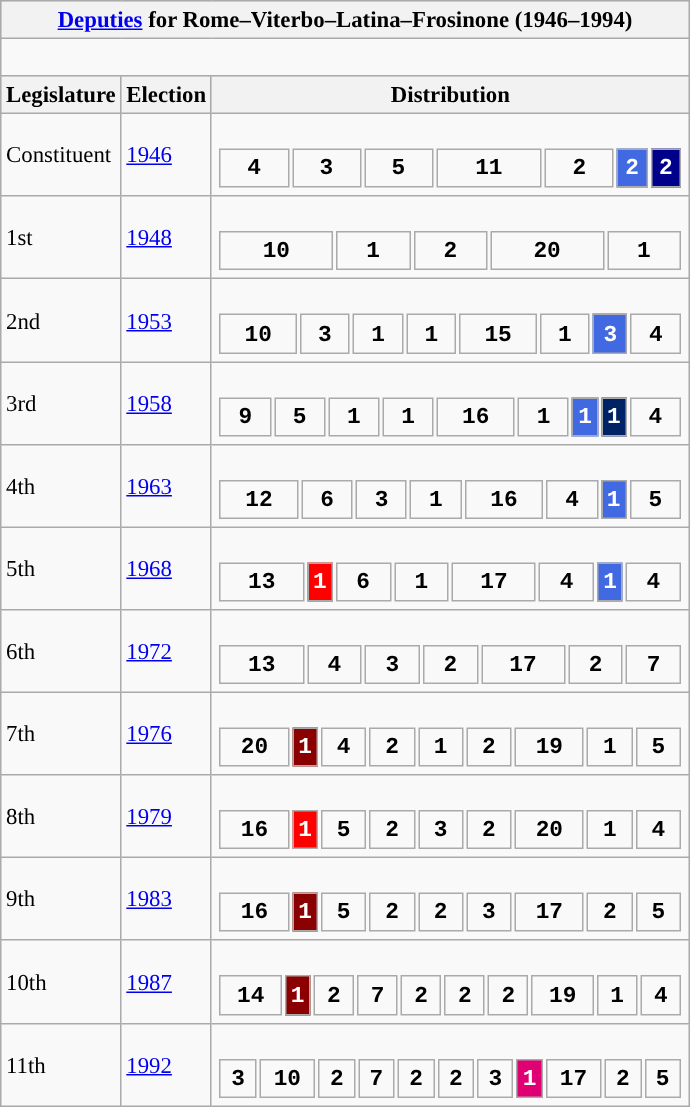<table class="wikitable" style="font-size:95%;">
<tr bgcolor="#CCCCCC">
<th colspan="3"><a href='#'>Deputies</a> for Rome–Viterbo–Latina–Frosinone (1946–1994)</th>
</tr>
<tr>
<td colspan="3"><br>




















</td>
</tr>
<tr bgcolor="#CCCCCC">
<th>Legislature</th>
<th>Election</th>
<th>Distribution</th>
</tr>
<tr>
<td>Constituent</td>
<td><a href='#'>1946</a></td>
<td><br><table style="width:20.5em; font-size:100%; text-align:center; font-family:Courier New;">
<tr style="font-weight:bold">
<td style="background:">4</td>
<td style="background:">3</td>
<td style="background:">5</td>
<td style="background:">11</td>
<td style="background:">2</td>
<td style="background:royalblue; width:6.90%; color:white;">2</td>
<td style="background:#00008B; width:6.90%; color:white;">2</td>
</tr>
</table>
</td>
</tr>
<tr>
<td>1st</td>
<td><a href='#'>1948</a></td>
<td><br><table style="width:20.5em; font-size:100%; text-align:center; font-family:Courier New;">
<tr style="font-weight:bold">
<td style="background:">10</td>
<td style="background:">1</td>
<td style="background:">2</td>
<td style="background:">20</td>
<td style="background:">1</td>
</tr>
</table>
</td>
</tr>
<tr>
<td>2nd</td>
<td><a href='#'>1953</a></td>
<td><br><table style="width:20.5em; font-size:100%; text-align:center; font-family:Courier New;">
<tr style="font-weight:bold">
<td style="background:">10</td>
<td style="background:">3</td>
<td style="background:">1</td>
<td style="background:">1</td>
<td style="background:">15</td>
<td style="background:">1</td>
<td style="background:royalblue; width:7.89%; color:white;">3</td>
<td style="background:">4</td>
</tr>
</table>
</td>
</tr>
<tr>
<td>3rd</td>
<td><a href='#'>1958</a></td>
<td><br><table style="width:20.5em; font-size:100%; text-align:center; font-family:Courier New;">
<tr style="font-weight:bold">
<td style="background:">9</td>
<td style="background:">5</td>
<td style="background:">1</td>
<td style="background:">1</td>
<td style="background:">16</td>
<td style="background:">1</td>
<td style="background:royalblue; width:2.56%; color:white;">1</td>
<td style="background:#002366; width:2.56%; color:white;">1</td>
<td style="background:">4</td>
</tr>
</table>
</td>
</tr>
<tr>
<td>4th</td>
<td><a href='#'>1963</a></td>
<td><br><table style="width:20.5em; font-size:100%; text-align:center; font-family:Courier New;">
<tr style="font-weight:bold">
<td style="background:">12</td>
<td style="background:">6</td>
<td style="background:">3</td>
<td style="background:">1</td>
<td style="background:">16</td>
<td style="background:">4</td>
<td style="background:royalblue; width:2.08%; color:white;">1</td>
<td style="background:">5</td>
</tr>
</table>
</td>
</tr>
<tr>
<td>5th</td>
<td><a href='#'>1968</a></td>
<td><br><table style="width:20.5em; font-size:100%; text-align:center; font-family:Courier New;">
<tr style="font-weight:bold">
<td style="background:">13</td>
<td style="background:red; width:2.13%; color:white;">1</td>
<td style="background:">6</td>
<td style="background:">1</td>
<td style="background:">17</td>
<td style="background:">4</td>
<td style="background:royalblue; width:2.13%; color:white;">1</td>
<td style="background:">4</td>
</tr>
</table>
</td>
</tr>
<tr>
<td>6th</td>
<td><a href='#'>1972</a></td>
<td><br><table style="width:20.5em; font-size:100%; text-align:center; font-family:Courier New;">
<tr style="font-weight:bold">
<td style="background:">13</td>
<td style="background:">4</td>
<td style="background:">3</td>
<td style="background:">2</td>
<td style="background:">17</td>
<td style="background:">2</td>
<td style="background:">7</td>
</tr>
</table>
</td>
</tr>
<tr>
<td>7th</td>
<td><a href='#'>1976</a></td>
<td><br><table style="width:20.5em; font-size:100%; text-align:center; font-family:Courier New;">
<tr style="font-weight:bold">
<td style="background:">20</td>
<td style="background:darkred; width:1.81%; color:white;">1</td>
<td style="background:">4</td>
<td style="background:">2</td>
<td style="background:">1</td>
<td style="background:">2</td>
<td style="background:">19</td>
<td style="background:">1</td>
<td style="background:">5</td>
</tr>
</table>
</td>
</tr>
<tr>
<td>8th</td>
<td><a href='#'>1979</a></td>
<td><br><table style="width:20.5em; font-size:100%; text-align:center; font-family:Courier New;">
<tr style="font-weight:bold">
<td style="background:">16</td>
<td style="background:red; width:1.85%; color:white;">1</td>
<td style="background:">5</td>
<td style="background:">2</td>
<td style="background:">3</td>
<td style="background:">2</td>
<td style="background:">20</td>
<td style="background:">1</td>
<td style="background:">4</td>
</tr>
</table>
</td>
</tr>
<tr>
<td>9th</td>
<td><a href='#'>1983</a></td>
<td><br><table style="width:20.5em; font-size:100%; text-align:center; font-family:Courier New;">
<tr style="font-weight:bold">
<td style="background:">16</td>
<td style="background:darkred; width:1.89%; color:white;">1</td>
<td style="background:">5</td>
<td style="background:">2</td>
<td style="background:">2</td>
<td style="background:">3</td>
<td style="background:">17</td>
<td style="background:">2</td>
<td style="background:">5</td>
</tr>
</table>
</td>
</tr>
<tr>
<td>10th</td>
<td><a href='#'>1987</a></td>
<td><br><table style="width:20.5em; font-size:100%; text-align:center; font-family:Courier New;">
<tr style="font-weight:bold">
<td style="background:">14</td>
<td style="background:darkred; width:1.85%; color:white;">1</td>
<td style="background:">2</td>
<td style="background:">7</td>
<td style="background:">2</td>
<td style="background:">2</td>
<td style="background:">2</td>
<td style="background:">19</td>
<td style="background:">1</td>
<td style="background:">4</td>
</tr>
</table>
</td>
</tr>
<tr>
<td>11th</td>
<td><a href='#'>1992</a></td>
<td><br><table style="width:20.5em; font-size:100%; text-align:center; font-family:Courier New;">
<tr style="font-weight:bold">
<td style="background:">3</td>
<td style="background:">10</td>
<td style="background:">2</td>
<td style="background:">7</td>
<td style="background:">2</td>
<td style="background:">2</td>
<td style="background:">3</td>
<td style="background:#DF0174; width:1.85%; color:white;">1</td>
<td style="background:">17</td>
<td style="background:">2</td>
<td style="background:">5</td>
</tr>
</table>
</td>
</tr>
</table>
